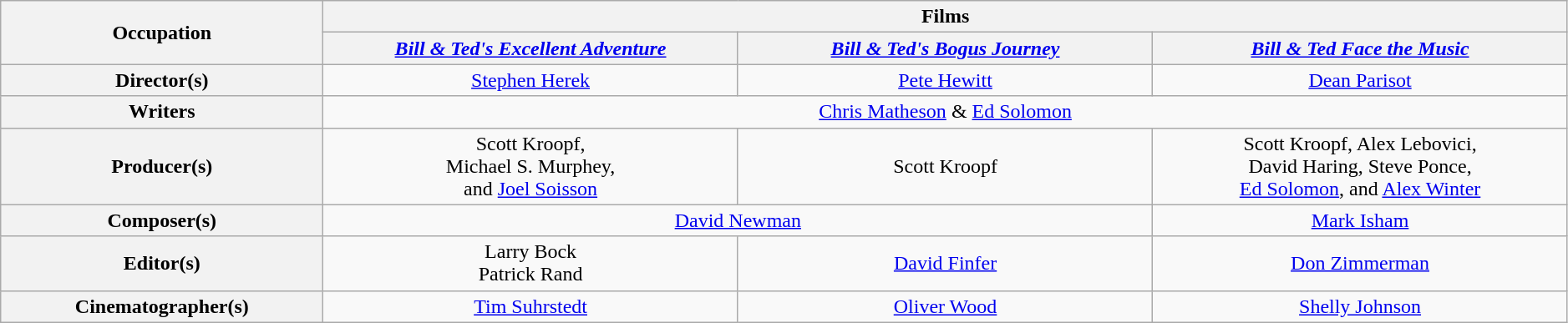<table class="wikitable"  style="text-align:center; width:99%;">
<tr>
<th rowspan="2" style="width:10%;">Occupation</th>
<th colspan="3">Films</th>
</tr>
<tr>
<th align="center" width="14%"><em><a href='#'>Bill & Ted's Excellent Adventure</a></em></th>
<th align="center" width="14%"><em><a href='#'>Bill & Ted's Bogus Journey</a></em></th>
<th align="center" width="14%"><em><a href='#'>Bill & Ted Face the Music</a></em></th>
</tr>
<tr>
<th>Director(s)</th>
<td><a href='#'>Stephen Herek</a></td>
<td><a href='#'>Pete Hewitt</a></td>
<td><a href='#'>Dean Parisot</a></td>
</tr>
<tr>
<th>Writers</th>
<td colspan="3"><a href='#'>Chris Matheson</a> & <a href='#'>Ed Solomon</a></td>
</tr>
<tr>
<th>Producer(s)</th>
<td>Scott Kroopf,<br>Michael S. Murphey,<br>and <a href='#'>Joel Soisson</a></td>
<td>Scott Kroopf</td>
<td>Scott Kroopf, Alex Lebovici,<br>David Haring, Steve Ponce,<br><a href='#'>Ed Solomon</a>, and <a href='#'>Alex Winter</a></td>
</tr>
<tr>
<th>Composer(s)</th>
<td colspan="2"><a href='#'>David Newman</a></td>
<td><a href='#'>Mark Isham</a></td>
</tr>
<tr>
<th>Editor(s)</th>
<td>Larry Bock<br>Patrick Rand</td>
<td><a href='#'>David Finfer</a></td>
<td><a href='#'>Don Zimmerman</a></td>
</tr>
<tr>
<th>Cinematographer(s)</th>
<td><a href='#'>Tim Suhrstedt</a></td>
<td><a href='#'>Oliver Wood</a></td>
<td><a href='#'>Shelly Johnson</a></td>
</tr>
</table>
